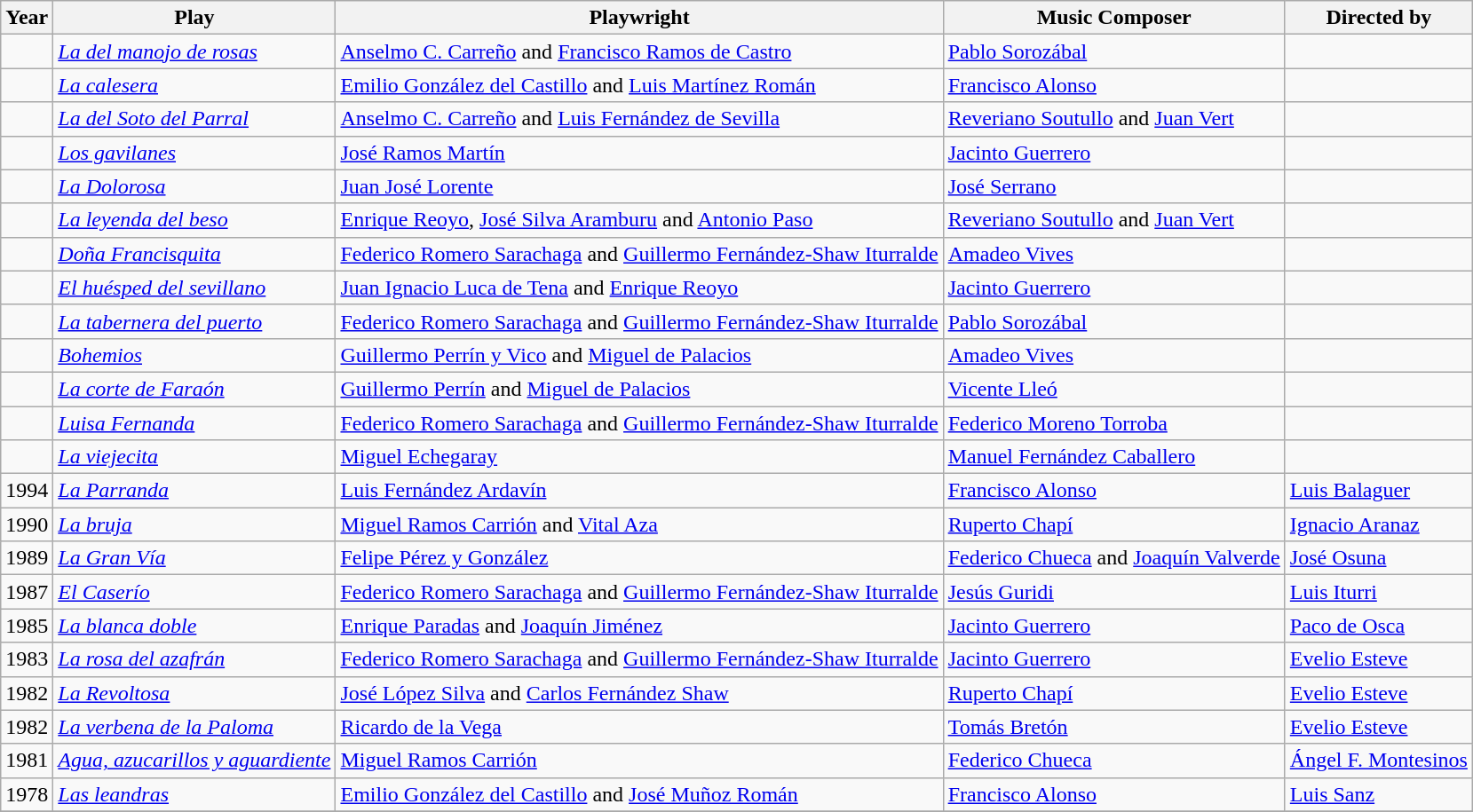<table class="wikitable">
<tr>
<th>Year</th>
<th>Play</th>
<th>Playwright</th>
<th>Music Composer</th>
<th>Directed by</th>
</tr>
<tr>
<td></td>
<td><em><a href='#'>La del manojo de rosas</a></em></td>
<td><a href='#'>Anselmo C. Carreño</a> and <a href='#'>Francisco Ramos de Castro</a></td>
<td><a href='#'>Pablo Sorozábal</a></td>
<td></td>
</tr>
<tr>
<td></td>
<td><em><a href='#'>La calesera</a></em></td>
<td><a href='#'>Emilio González del Castillo</a> and <a href='#'>Luis Martínez Román</a></td>
<td><a href='#'>Francisco Alonso</a></td>
<td></td>
</tr>
<tr>
<td></td>
<td><em><a href='#'>La del Soto del Parral</a></em></td>
<td><a href='#'>Anselmo C. Carreño</a> and <a href='#'>Luis Fernández de Sevilla</a></td>
<td><a href='#'>Reveriano Soutullo</a> and <a href='#'>Juan Vert</a></td>
<td></td>
</tr>
<tr>
<td></td>
<td><em><a href='#'>Los gavilanes</a></em></td>
<td><a href='#'>José Ramos Martín</a></td>
<td><a href='#'>Jacinto Guerrero</a></td>
<td></td>
</tr>
<tr>
<td></td>
<td><em><a href='#'>La Dolorosa</a></em></td>
<td><a href='#'>Juan José Lorente</a></td>
<td><a href='#'>José Serrano</a></td>
<td></td>
</tr>
<tr>
<td></td>
<td><em><a href='#'>La leyenda del beso</a></em></td>
<td><a href='#'>Enrique Reoyo</a>, <a href='#'>José Silva Aramburu</a> and <a href='#'>Antonio Paso</a></td>
<td><a href='#'>Reveriano Soutullo</a> and <a href='#'>Juan Vert</a></td>
<td></td>
</tr>
<tr>
<td></td>
<td><em><a href='#'>Doña Francisquita</a></em></td>
<td><a href='#'>Federico Romero Sarachaga</a> and <a href='#'>Guillermo Fernández-Shaw Iturralde</a></td>
<td><a href='#'>Amadeo Vives</a></td>
<td></td>
</tr>
<tr>
<td></td>
<td><em><a href='#'>El huésped del sevillano</a></em></td>
<td><a href='#'>Juan Ignacio Luca de Tena</a> and <a href='#'>Enrique Reoyo</a></td>
<td><a href='#'>Jacinto Guerrero</a></td>
<td></td>
</tr>
<tr>
<td></td>
<td><em><a href='#'>La tabernera del puerto</a></em></td>
<td><a href='#'>Federico Romero Sarachaga</a> and <a href='#'>Guillermo Fernández-Shaw Iturralde</a></td>
<td><a href='#'>Pablo Sorozábal</a></td>
<td></td>
</tr>
<tr>
<td></td>
<td><em><a href='#'>Bohemios</a></em></td>
<td><a href='#'>Guillermo Perrín y Vico</a> and <a href='#'>Miguel de Palacios</a></td>
<td><a href='#'>Amadeo Vives</a></td>
<td></td>
</tr>
<tr>
<td></td>
<td><em><a href='#'>La corte de Faraón</a></em></td>
<td><a href='#'>Guillermo Perrín</a> and <a href='#'>Miguel de Palacios</a></td>
<td><a href='#'>Vicente Lleó</a></td>
<td></td>
</tr>
<tr>
<td></td>
<td><em><a href='#'>Luisa Fernanda</a></em></td>
<td><a href='#'>Federico Romero Sarachaga</a> and <a href='#'>Guillermo Fernández-Shaw Iturralde</a></td>
<td><a href='#'>Federico Moreno Torroba</a></td>
<td></td>
</tr>
<tr>
<td></td>
<td><em><a href='#'>La viejecita</a></em></td>
<td><a href='#'>Miguel Echegaray</a></td>
<td><a href='#'>Manuel Fernández Caballero</a></td>
<td></td>
</tr>
<tr>
<td>1994</td>
<td><em><a href='#'>La Parranda</a></em></td>
<td><a href='#'>Luis Fernández Ardavín</a></td>
<td><a href='#'>Francisco Alonso</a></td>
<td><a href='#'>Luis Balaguer</a></td>
</tr>
<tr>
<td>1990</td>
<td><em><a href='#'>La bruja</a></em></td>
<td><a href='#'>Miguel Ramos Carrión</a> and <a href='#'>Vital Aza</a></td>
<td><a href='#'>Ruperto Chapí</a></td>
<td><a href='#'>Ignacio Aranaz</a></td>
</tr>
<tr>
<td>1989</td>
<td><em><a href='#'>La Gran Vía</a></em></td>
<td><a href='#'>Felipe Pérez y González</a></td>
<td><a href='#'>Federico Chueca</a> and <a href='#'>Joaquín Valverde</a></td>
<td><a href='#'>José Osuna</a></td>
</tr>
<tr>
<td>1987</td>
<td><em><a href='#'>El Caserío</a></em></td>
<td><a href='#'>Federico Romero Sarachaga</a> and <a href='#'>Guillermo Fernández-Shaw Iturralde</a></td>
<td><a href='#'>Jesús Guridi</a></td>
<td><a href='#'>Luis Iturri</a></td>
</tr>
<tr>
<td>1985</td>
<td><em><a href='#'>La blanca doble</a></em></td>
<td><a href='#'>Enrique Paradas</a> and <a href='#'>Joaquín Jiménez</a></td>
<td><a href='#'>Jacinto Guerrero</a></td>
<td><a href='#'>Paco de Osca</a></td>
</tr>
<tr>
<td>1983</td>
<td><em><a href='#'>La rosa del azafrán</a></em></td>
<td><a href='#'>Federico Romero Sarachaga</a> and <a href='#'>Guillermo Fernández-Shaw Iturralde</a></td>
<td><a href='#'>Jacinto Guerrero</a></td>
<td><a href='#'>Evelio Esteve</a></td>
</tr>
<tr>
<td>1982</td>
<td><em><a href='#'>La Revoltosa</a></em></td>
<td><a href='#'>José López Silva</a> and <a href='#'>Carlos Fernández Shaw</a></td>
<td><a href='#'>Ruperto Chapí</a></td>
<td><a href='#'>Evelio Esteve</a></td>
</tr>
<tr>
<td>1982</td>
<td><em><a href='#'>La verbena de la Paloma</a></em></td>
<td><a href='#'>Ricardo de la Vega</a></td>
<td><a href='#'>Tomás Bretón</a></td>
<td><a href='#'>Evelio Esteve</a></td>
</tr>
<tr>
<td>1981</td>
<td><em><a href='#'>Agua, azucarillos y aguardiente</a></em></td>
<td><a href='#'>Miguel Ramos Carrión</a></td>
<td><a href='#'>Federico Chueca</a></td>
<td><a href='#'>Ángel F. Montesinos</a></td>
</tr>
<tr>
<td>1978</td>
<td><em><a href='#'>Las leandras</a></em></td>
<td><a href='#'>Emilio González del Castillo</a> and <a href='#'>José Muñoz Román</a></td>
<td><a href='#'>Francisco Alonso</a></td>
<td><a href='#'>Luis Sanz</a></td>
</tr>
<tr>
</tr>
</table>
